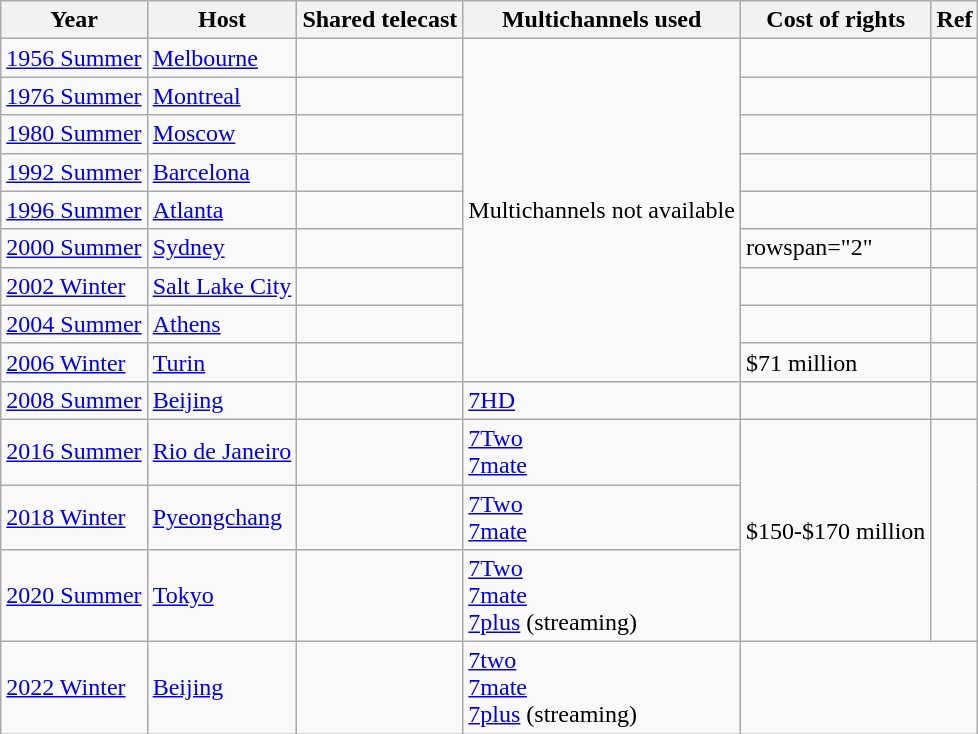<table class="wikitable">
<tr>
<th>Year</th>
<th>Host</th>
<th>Shared telecast</th>
<th>Multichannels used</th>
<th>Cost of rights</th>
<th>Ref</th>
</tr>
<tr>
<td><a href='#'>1956 Summer</a></td>
<td><a href='#'>Melbourne</a></td>
<td></td>
<td rowspan="9">Multichannels not available</td>
<td></td>
<td></td>
</tr>
<tr>
<td><a href='#'>1976 Summer</a></td>
<td><a href='#'>Montreal</a></td>
<td></td>
<td></td>
<td></td>
</tr>
<tr>
<td><a href='#'>1980 Summer</a></td>
<td><a href='#'>Moscow</a></td>
<td></td>
<td></td>
<td></td>
</tr>
<tr>
<td><a href='#'>1992 Summer</a></td>
<td><a href='#'>Barcelona</a></td>
<td></td>
<td></td>
<td></td>
</tr>
<tr>
<td><a href='#'>1996 Summer</a></td>
<td><a href='#'>Atlanta</a></td>
<td></td>
<td></td>
<td></td>
</tr>
<tr>
<td><a href='#'>2000 Summer</a></td>
<td><a href='#'>Sydney</a></td>
<td></td>
<td>rowspan="2"  </td>
<td></td>
</tr>
<tr>
<td><a href='#'>2002 Winter</a></td>
<td><a href='#'>Salt Lake City</a></td>
<td></td>
<td></td>
</tr>
<tr>
<td><a href='#'>2004 Summer</a></td>
<td><a href='#'>Athens</a></td>
<td></td>
<td></td>
<td></td>
</tr>
<tr>
<td><a href='#'>2006 Winter</a></td>
<td><a href='#'>Turin</a></td>
<td></td>
<td>$71 million</td>
<td></td>
</tr>
<tr>
<td><a href='#'>2008 Summer</a></td>
<td><a href='#'>Beijing</a></td>
<td></td>
<td><a href='#'>7HD</a> </td>
<td></td>
<td></td>
</tr>
<tr>
<td><a href='#'>2016 Summer</a></td>
<td><a href='#'>Rio de Janeiro</a></td>
<td></td>
<td><a href='#'>7Two</a><br><a href='#'>7mate</a></td>
<td rowspan="3">$150-$170 million</td>
<td rowspan="3"></td>
</tr>
<tr>
<td><a href='#'>2018 Winter</a></td>
<td><a href='#'>Pyeongchang</a></td>
<td></td>
<td><a href='#'>7Two</a><br><a href='#'>7mate</a></td>
</tr>
<tr>
<td><a href='#'>2020 Summer</a></td>
<td><a href='#'>Tokyo</a></td>
<td></td>
<td><a href='#'>7Two</a><br><a href='#'>7mate</a><br><a href='#'>7plus</a> (streaming)</td>
</tr>
<tr>
<td><a href='#'>2022 Winter</a></td>
<td><a href='#'>Beijing</a></td>
<td></td>
<td><a href='#'>7two</a><br><a href='#'>7mate</a> <br><a href='#'>7plus</a> (streaming)</td>
</tr>
</table>
